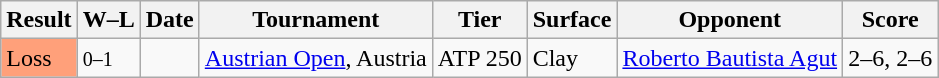<table class="wikitable">
<tr>
<th>Result</th>
<th class="unsortable">W–L</th>
<th>Date</th>
<th>Tournament</th>
<th>Tier</th>
<th>Surface</th>
<th>Opponent</th>
<th class="unsortable">Score</th>
</tr>
<tr>
<td bgcolor=ffa07a>Loss</td>
<td><small>0–1</small></td>
<td><a href='#'></a></td>
<td><a href='#'>Austrian Open</a>, Austria</td>
<td>ATP 250</td>
<td>Clay</td>
<td> <a href='#'>Roberto Bautista Agut</a></td>
<td>2–6, 2–6</td>
</tr>
</table>
